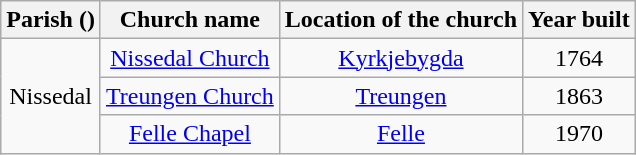<table class="wikitable" style="text-align:center">
<tr>
<th>Parish ()</th>
<th>Church name</th>
<th>Location of the church</th>
<th>Year built</th>
</tr>
<tr>
<td rowspan="3">Nissedal</td>
<td><a href='#'>Nissedal Church</a></td>
<td><a href='#'>Kyrkjebygda</a></td>
<td>1764</td>
</tr>
<tr>
<td><a href='#'>Treungen Church</a></td>
<td><a href='#'>Treungen</a></td>
<td>1863</td>
</tr>
<tr>
<td><a href='#'>Felle Chapel</a></td>
<td><a href='#'>Felle</a></td>
<td>1970</td>
</tr>
</table>
